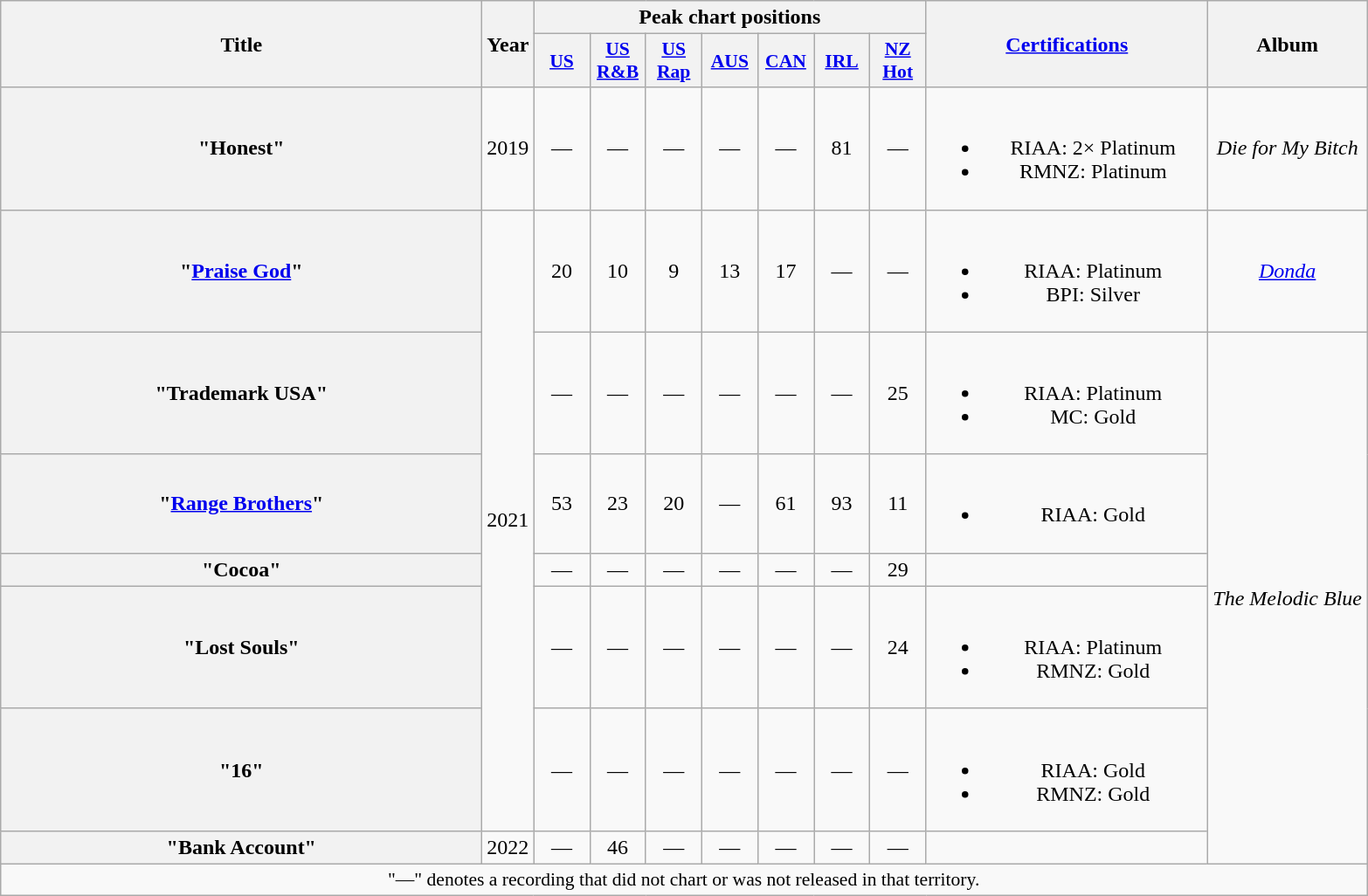<table class="wikitable plainrowheaders" style="text-align:center;">
<tr>
<th scope="col" rowspan="2" style="width:22.5em;">Title</th>
<th scope="col" rowspan="2">Year</th>
<th scope="col" colspan="7">Peak chart positions</th>
<th scope="col" rowspan="2" style="width:13em;"><a href='#'>Certifications</a></th>
<th scope="col" rowspan="2">Album</th>
</tr>
<tr>
<th scope="col" style="width:2.5em;font-size:90%;"><a href='#'>US</a><br></th>
<th scope="col" style="width:2.5em;font-size:90%;"><a href='#'>US<br>R&B</a><br></th>
<th scope="col" style="width:2.5em;font-size:90%;"><a href='#'>US<br>Rap</a><br></th>
<th scope="col" style="width:2.5em;font-size:90%;"><a href='#'>AUS</a><br></th>
<th scope="col" style="width:2.5em;font-size:90%;"><a href='#'>CAN</a><br></th>
<th scope="col" style="width:2.5em;font-size:90%;"><a href='#'>IRL</a><br></th>
<th scope="col" style="width:2.5em;font-size:90%;"><a href='#'>NZ<br>Hot</a><br></th>
</tr>
<tr>
<th scope="row">"Honest"</th>
<td>2019</td>
<td>—</td>
<td>—</td>
<td>—</td>
<td>—</td>
<td>—</td>
<td>81</td>
<td>—</td>
<td><br><ul><li>RIAA: 2× Platinum</li><li>RMNZ: Platinum</li></ul></td>
<td><em>Die for My Bitch</em></td>
</tr>
<tr>
<th scope="row">"<a href='#'>Praise God</a>"<br></th>
<td rowspan="6">2021</td>
<td>20</td>
<td>10</td>
<td>9</td>
<td>13</td>
<td>17</td>
<td>—</td>
<td>—</td>
<td><br><ul><li>RIAA: Platinum</li><li>BPI: Silver</li></ul></td>
<td><em><a href='#'>Donda</a></em></td>
</tr>
<tr>
<th scope="row">"Trademark USA"</th>
<td>—</td>
<td>—</td>
<td>—</td>
<td>—</td>
<td>—</td>
<td>—</td>
<td>25</td>
<td><br><ul><li>RIAA: Platinum</li><li>MC: Gold</li></ul></td>
<td rowspan="6"><em>The Melodic Blue</em></td>
</tr>
<tr>
<th scope="row">"<a href='#'>Range Brothers</a>"<br></th>
<td>53</td>
<td>23</td>
<td>20</td>
<td>—</td>
<td>61</td>
<td>93</td>
<td>11</td>
<td><br><ul><li>RIAA: Gold</li></ul></td>
</tr>
<tr>
<th scope="row">"Cocoa"<br></th>
<td>—</td>
<td>—</td>
<td>—</td>
<td>—</td>
<td>—</td>
<td>—</td>
<td>29</td>
<td></td>
</tr>
<tr>
<th scope="row">"Lost Souls"<br></th>
<td>—</td>
<td>—</td>
<td>—</td>
<td>—</td>
<td>—</td>
<td>—</td>
<td>24</td>
<td><br><ul><li>RIAA: Platinum</li><li>RMNZ: Gold</li></ul></td>
</tr>
<tr>
<th scope="row">"16"</th>
<td>—</td>
<td>—</td>
<td>—</td>
<td>—</td>
<td>—</td>
<td>—</td>
<td>—</td>
<td><br><ul><li>RIAA: Gold</li><li>RMNZ: Gold</li></ul></td>
</tr>
<tr>
<th scope="row">"Bank Account"<br></th>
<td>2022</td>
<td>—</td>
<td>46</td>
<td>—</td>
<td>—</td>
<td>—</td>
<td>—</td>
<td>—</td>
<td></td>
</tr>
<tr>
<td colspan="11" style="font-size:90%">"—" denotes a recording that did not chart or was not released in that territory.</td>
</tr>
</table>
